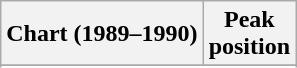<table class="wikitable sortable">
<tr>
<th scope="col">Chart (1989–1990)</th>
<th scope="col">Peak<br>position</th>
</tr>
<tr>
</tr>
<tr>
</tr>
</table>
